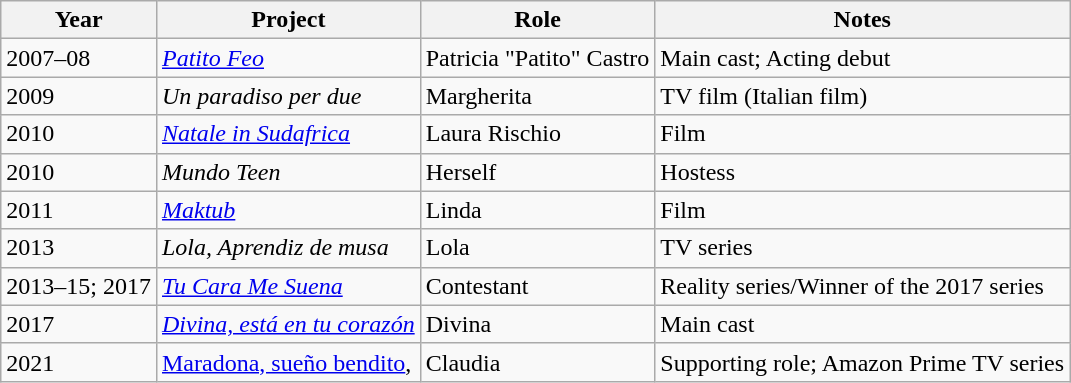<table class="wikitable">
<tr>
<th>Year</th>
<th>Project</th>
<th>Role</th>
<th>Notes</th>
</tr>
<tr>
<td>2007–08</td>
<td><em><a href='#'>Patito Feo</a></em></td>
<td>Patricia "Patito" Castro</td>
<td>Main cast; Acting debut</td>
</tr>
<tr>
<td>2009</td>
<td><em>Un paradiso per due</em></td>
<td>Margherita</td>
<td>TV film (Italian film)</td>
</tr>
<tr>
<td>2010</td>
<td><em><a href='#'>Natale in Sudafrica</a></em></td>
<td>Laura Rischio</td>
<td>Film</td>
</tr>
<tr>
<td>2010</td>
<td><em>Mundo Teen</em></td>
<td>Herself</td>
<td>Hostess</td>
</tr>
<tr>
<td>2011</td>
<td><em><a href='#'>Maktub</a></em></td>
<td>Linda</td>
<td>Film</td>
</tr>
<tr>
<td>2013</td>
<td><em>Lola, Aprendiz de musa</em></td>
<td>Lola</td>
<td>TV series</td>
</tr>
<tr>
<td>2013–15; 2017</td>
<td><em><a href='#'>Tu Cara Me Suena</a></em></td>
<td>Contestant</td>
<td>Reality series/Winner of the 2017 series</td>
</tr>
<tr>
<td>2017</td>
<td><em><a href='#'>Divina, está en tu corazón</a></em></td>
<td>Divina</td>
<td>Main cast</td>
</tr>
<tr>
<td>2021</td>
<td><a href='#'>Maradona, sueño bendito</a>,</td>
<td>Claudia</td>
<td>Supporting role; Amazon Prime TV series</td>
</tr>
</table>
